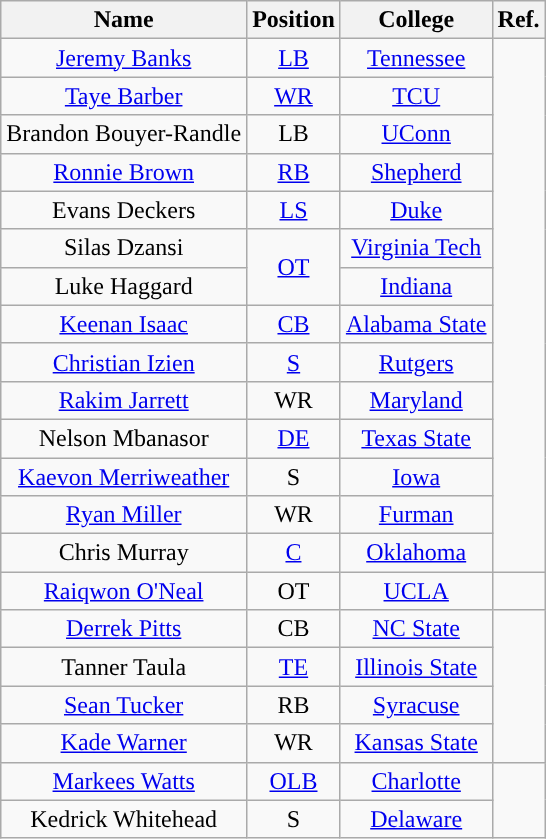<table class="wikitable" style="text-align:center">
<tr>
<th>Name</th>
<th>Position</th>
<th>College</th>
<th>Ref.</th>
</tr>
<tr>
<td><a href='#'>Jeremy Banks</a></td>
<td><a href='#'>LB</a></td>
<td><a href='#'>Tennessee</a></td>
<td rowspan="14"></td>
</tr>
<tr>
<td><a href='#'>Taye Barber</a></td>
<td><a href='#'>WR</a></td>
<td><a href='#'>TCU</a></td>
</tr>
<tr>
<td>Brandon Bouyer-Randle</td>
<td>LB</td>
<td><a href='#'>UConn</a></td>
</tr>
<tr>
<td><a href='#'>Ronnie Brown</a></td>
<td><a href='#'>RB</a></td>
<td><a href='#'>Shepherd</a></td>
</tr>
<tr>
<td>Evans Deckers</td>
<td><a href='#'>LS</a></td>
<td><a href='#'>Duke</a></td>
</tr>
<tr>
<td>Silas Dzansi</td>
<td rowspan="2"><a href='#'>OT</a></td>
<td><a href='#'>Virginia Tech</a></td>
</tr>
<tr>
<td>Luke Haggard</td>
<td><a href='#'>Indiana</a></td>
</tr>
<tr>
<td><a href='#'>Keenan Isaac</a></td>
<td><a href='#'>CB</a></td>
<td><a href='#'>Alabama State</a></td>
</tr>
<tr>
<td><a href='#'>Christian Izien</a></td>
<td><a href='#'>S</a></td>
<td><a href='#'>Rutgers</a></td>
</tr>
<tr>
<td><a href='#'>Rakim Jarrett</a></td>
<td>WR</td>
<td><a href='#'>Maryland</a></td>
</tr>
<tr>
<td>Nelson Mbanasor</td>
<td><a href='#'>DE</a></td>
<td><a href='#'>Texas State</a></td>
</tr>
<tr>
<td><a href='#'>Kaevon Merriweather</a></td>
<td>S</td>
<td><a href='#'>Iowa</a></td>
</tr>
<tr>
<td><a href='#'>Ryan Miller</a></td>
<td>WR</td>
<td><a href='#'>Furman</a></td>
</tr>
<tr>
<td>Chris Murray</td>
<td><a href='#'>C</a></td>
<td><a href='#'>Oklahoma</a></td>
</tr>
<tr>
<td><a href='#'>Raiqwon O'Neal</a></td>
<td>OT</td>
<td><a href='#'>UCLA</a></td>
<td></td>
</tr>
<tr>
<td><a href='#'>Derrek Pitts</a></td>
<td>CB</td>
<td><a href='#'>NC State</a></td>
<td rowspan="4"></td>
</tr>
<tr>
<td>Tanner Taula</td>
<td><a href='#'>TE</a></td>
<td><a href='#'>Illinois State</a></td>
</tr>
<tr>
<td><a href='#'>Sean Tucker</a></td>
<td>RB</td>
<td><a href='#'>Syracuse</a></td>
</tr>
<tr>
<td><a href='#'>Kade Warner</a></td>
<td>WR</td>
<td><a href='#'>Kansas State</a></td>
</tr>
<tr>
<td><a href='#'>Markees Watts</a></td>
<td><a href='#'>OLB</a></td>
<td><a href='#'>Charlotte</a></td>
<td rowspan="2"></td>
</tr>
<tr>
<td>Kedrick Whitehead</td>
<td>S</td>
<td><a href='#'>Delaware</a></td>
</tr>
</table>
